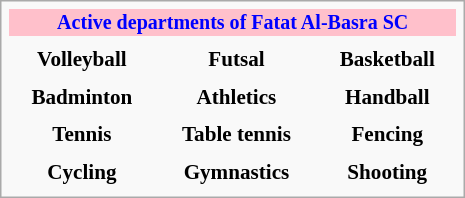<table class="infobox" style="font-size: 88%; width: 22em; text-align: center">
<tr>
<th colspan=3 style="font-size: 95%; background-color: pink; color: blue">Active departments of Fatat Al-Basra SC</th>
</tr>
<tr>
<th width="33%" style="text-align:center;"></th>
<th style="text-align:center;"></th>
<th style="text-align:center;"></th>
</tr>
<tr>
<th style="text-align:center;">Volleyball</th>
<th style="text-align:center;">Futsal</th>
<th style="text-align:center;">Basketball</th>
</tr>
<tr>
<th style="text-align:center;"></th>
<th style="text-align:center;"></th>
<th style="text-align:center;"></th>
</tr>
<tr>
<th style="text-align:center;">Badminton</th>
<th style="text-align:center;">Athletics</th>
<th style="text-align:center;">Handball</th>
</tr>
<tr>
<th style="text-align:center;"></th>
<th style="text-align:center;"></th>
<th style="text-align:center;"></th>
</tr>
<tr>
<th style="text-align:center;">Tennis</th>
<th style="text-align:center;">Table tennis</th>
<th style="text-align:center;">Fencing</th>
</tr>
<tr>
<th style="text-align:center;"></th>
<th style="text-align:center;"></th>
<th style="text-align:center;"></th>
</tr>
<tr>
<th style="text-align:center;">Cycling</th>
<th style="text-align:center;">Gymnastics</th>
<th style="text-align:center;">Shooting</th>
</tr>
<tr>
</tr>
</table>
